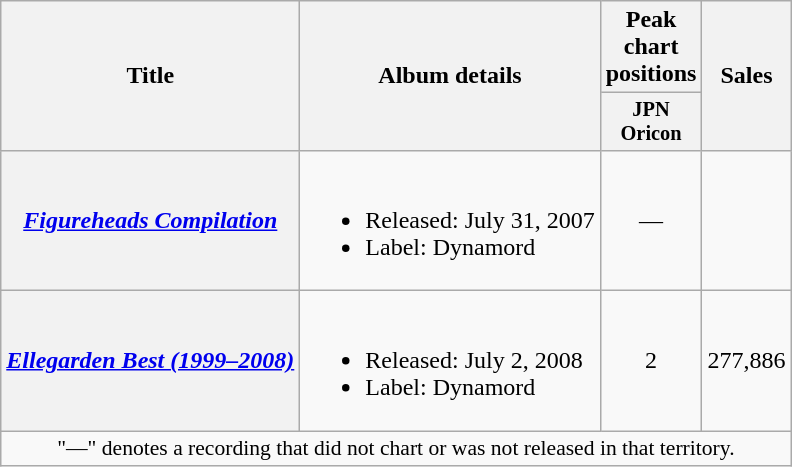<table class="wikitable plainrowheaders">
<tr>
<th scope="col" rowspan="2">Title</th>
<th scope="col" rowspan="2">Album details</th>
<th scope="col">Peak chart positions</th>
<th scope="col" rowspan="2">Sales</th>
</tr>
<tr>
<th scope="col" style="width:4em;font-size:85%">JPN<br>Oricon<br></th>
</tr>
<tr>
<th scope="row"><em><a href='#'>Figureheads Compilation</a></em></th>
<td><br><ul><li>Released: July 31, 2007</li><li>Label: Dynamord</li></ul></td>
<td style="text-align:center;">—</td>
<td></td>
</tr>
<tr>
<th scope="row"><em><a href='#'>Ellegarden Best (1999–2008)</a></em></th>
<td><br><ul><li>Released: July 2, 2008</li><li>Label: Dynamord</li></ul></td>
<td style="text-align:center;">2</td>
<td style="text-align:center;">277,886</td>
</tr>
<tr>
<td align="center" colspan="4" style="font-size:90%">"—" denotes a recording that did not chart or was not released in that territory.</td>
</tr>
</table>
